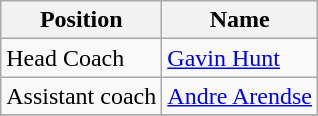<table class="wikitable">
<tr>
<th>Position</th>
<th>Name</th>
</tr>
<tr>
<td>Head Coach</td>
<td> <a href='#'>Gavin Hunt</a></td>
</tr>
<tr>
<td>Assistant coach</td>
<td> <a href='#'>Andre Arendse</a></td>
</tr>
<tr>
</tr>
</table>
